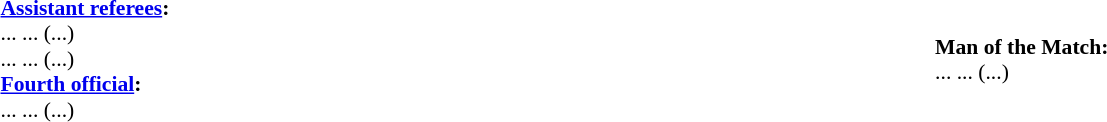<table width=100% style="font-size: 90%">
<tr>
<td><br><strong><a href='#'>Assistant referees</a>:</strong>
<br>... ... (...)
<br>... ... (...)
<br><strong><a href='#'>Fourth official</a>:</strong>
<br>... ... (...)</td>
<td><br><strong>Man of the Match:</strong>
<br>... ... (...)</td>
</tr>
</table>
